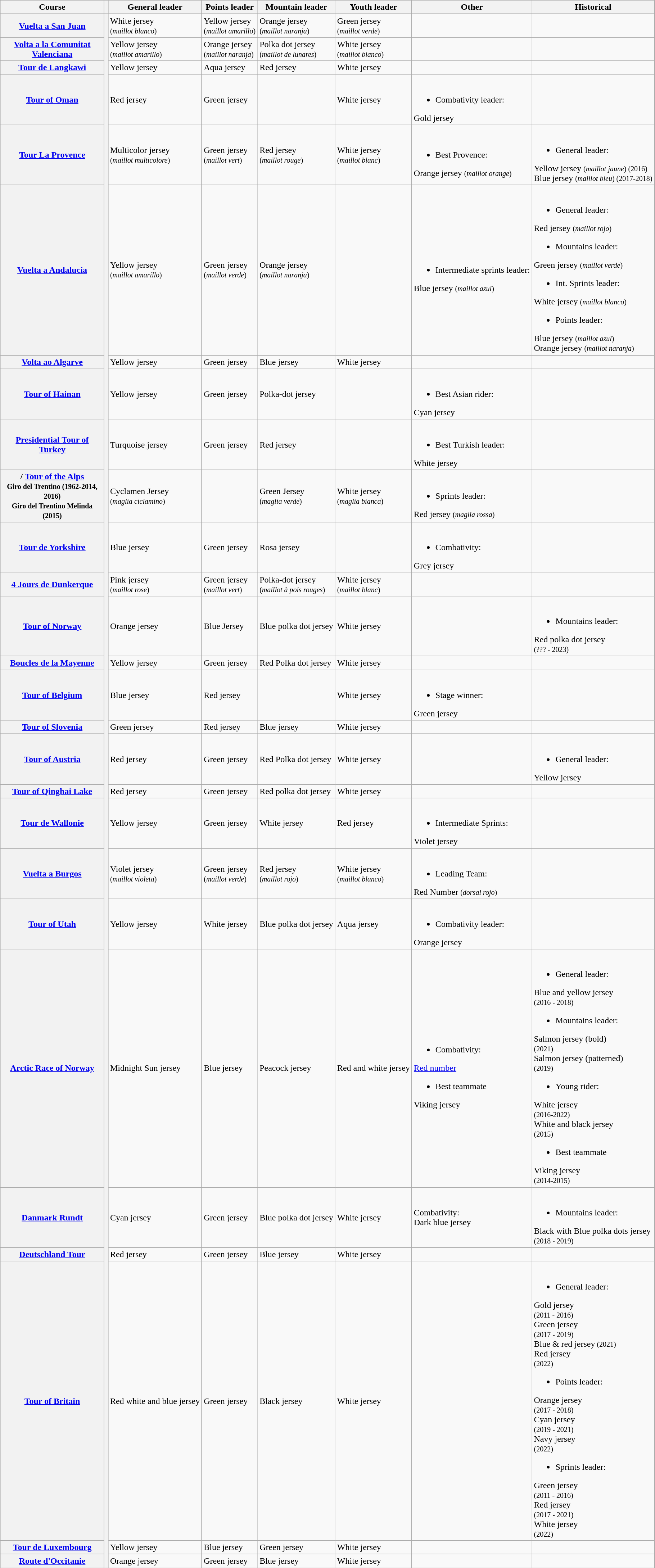<table class="wikitable">
<tr>
<th width=185>Course</th>
<th></th>
<th>General leader</th>
<th>Points leader</th>
<th>Mountain leader</th>
<th>Youth leader</th>
<th>Other</th>
<th>Historical</th>
</tr>
<tr>
<th> <strong><a href='#'>Vuelta a San Juan</a></strong></th>
<th rowspan=27></th>
<td> <div>White jersey<br><small>(<em>maillot blanco</em>)</small></div></td>
<td> <div>Yellow jersey<br><small>(<em>maillot amarillo</em>)</small></div></td>
<td> <div>Orange jersey<br><small>(<em>maillot naranja</em>)</small></div></td>
<td> <div>Green jersey<br><small>(<em>maillot verde</em>)</small></div></td>
<td></td>
<td></td>
</tr>
<tr>
<th> <strong><a href='#'>Volta a la Comunitat Valenciana</a></strong></th>
<td> <div>Yellow jersey<br><small>(<em>maillot amarillo</em>)</small></div></td>
<td> <div>Orange jersey<br><small>(<em>maillot naranja</em>)</small></div></td>
<td> <div>Polka dot jersey<br><small>(<em>maillot de lunares</em>)</small></div></td>
<td> <div>White jersey<br><small>(<em>maillot blanco</em>)</small></div></td>
<td></td>
<td></td>
</tr>
<tr>
<th> <strong><a href='#'>Tour de Langkawi</a></strong></th>
<td> <div>Yellow jersey</div></td>
<td> <div>Aqua jersey</div></td>
<td> <div>Red jersey</div></td>
<td> <div>White jersey</div></td>
<td></td>
<td></td>
</tr>
<tr>
<th> <strong><a href='#'>Tour of Oman</a></strong></th>
<td> <div>Red jersey</div></td>
<td> <div>Green jersey</div></td>
<td></td>
<td> <div>White jersey</div></td>
<td><br><ul><li>Combativity leader:</li></ul><div> Gold jersey</div></td>
<td></td>
</tr>
<tr>
<th> <strong><a href='#'>Tour La Provence</a></strong></th>
<td> <div>Multicolor jersey<br><small>(<em>maillot multicolore</em>)</small></div></td>
<td> <div>Green jersey <br><small>(<em>maillot vert</em>)</small></div></td>
<td> <div>Red jersey<br><small>(<em>maillot rouge</em>)</small></div></td>
<td> <div>White jersey<br><small>(<em>maillot blanc</em>)</small></div></td>
<td><br><ul><li>Best Provence:</li></ul><div> Orange jersey <small>(<em>maillot orange</em>)</small></div></td>
<td><br><ul><li>General leader:</li></ul><div> Yellow jersey <small>(<em>maillot jaune</em>) (2016)</small></div>
<div> Blue jersey <small>(<em>maillot bleu</em>) (2017-2018)</small></div></td>
</tr>
<tr>
<th> <strong><a href='#'>Vuelta a Andalucía</a></strong></th>
<td> <div>Yellow jersey<br><small>(<em>maillot amarillo</em>)</small></div></td>
<td> <div>Green jersey<br><small>(<em>maillot verde</em>)</small></div></td>
<td> <div>Orange jersey<br><small>(<em>maillot naranja</em>)</small></div></td>
<td></td>
<td><br><ul><li>Intermediate sprints leader:</li></ul><div> Blue jersey <small>(<em>maillot azul</em>)</small></div></td>
<td><br><ul><li>General leader:</li></ul><div> Red jersey <small>(<em>maillot rojo</em>)</small></div><ul><li>Mountains leader:</li></ul><div> Green jersey <small>(<em>maillot verde</em>)</small></div><ul><li>Int. Sprints leader:</li></ul><div> White jersey <small>(<em>maillot blanco</em>)</small></div><ul><li>Points leader:</li></ul><div> Blue jersey <small>(<em>maillot azul</em>)</small></div>
<div> Orange jersey <small>(<em>maillot naranja</em>)</small></div></td>
</tr>
<tr>
<th> <strong><a href='#'>Volta ao Algarve</a></strong></th>
<td> <div>Yellow jersey</div></td>
<td> <div>Green jersey</div></td>
<td> <div>Blue jersey</div></td>
<td> <div>White jersey</div></td>
<td></td>
<td></td>
</tr>
<tr>
<th> <strong><a href='#'>Tour of Hainan</a></strong></th>
<td> <div>Yellow jersey</div></td>
<td> <div>Green jersey</div></td>
<td> <div>Polka-dot jersey</div></td>
<td></td>
<td><br><ul><li>Best Asian rider:</li></ul><div> Cyan jersey</div></td>
<td></td>
</tr>
<tr>
<th> <strong><a href='#'>Presidential Tour of Turkey</a></strong></th>
<td> <div>Turquoise jersey</div></td>
<td> <div>Green jersey</div></td>
<td> <div>Red jersey</div></td>
<td></td>
<td><br><ul><li>Best Turkish leader:</li></ul><div> White jersey</div></td>
<td></td>
</tr>
<tr>
<th> /  <strong><a href='#'>Tour of the Alps</a></strong><br><small>Giro del Trentino (1962-2014, 2016)</small><br><small>Giro del Trentino Melinda (2015)</small></th>
<td> <div>Cyclamen Jersey<br><small>(<em>maglia ciclamino</em>)</small></div></td>
<td></td>
<td> <div>Green Jersey<br><small>(<em>maglia verde</em>)</small></div></td>
<td> <div>White jersey <br><small>(<em>maglia bianca</em>)</small></div></td>
<td><br><ul><li>Sprints leader:</li></ul><div> Red jersey <small>(<em>maglia rossa</em>)</small></div></td>
<td></td>
</tr>
<tr>
<th> <strong><a href='#'>Tour de Yorkshire</a></strong></th>
<td> <div>Blue jersey</div></td>
<td> <div>Green jersey</div></td>
<td> <div>Rosa jersey</div></td>
<td></td>
<td><br><ul><li>Combativity:</li></ul><div> Grey jersey</div></td>
<td></td>
</tr>
<tr>
<th> <strong><a href='#'>4 Jours de Dunkerque</a></strong></th>
<td> <div>Pink jersey <br><small>(<em>maillot rose</em>)</small></div></td>
<td> <div>Green jersey <br><small>(<em>maillot vert</em>)</small></div></td>
<td> <div>Polka-dot jersey <br><small>(<em>maillot à pois rouges</em>)</small></div></td>
<td> <div>White jersey<br><small>(<em>maillot blanc</em>)</small></div></td>
<td></td>
<td></td>
</tr>
<tr>
<th> <strong><a href='#'>Tour of Norway</a></strong></th>
<td> <div>Orange jersey</div></td>
<td> <div>Blue Jersey</div></td>
<td> <div>Blue polka dot jersey </div></td>
<td> <div>White jersey</div></td>
<td></td>
<td><br><ul><li>Mountains leader:</li></ul><div> Red polka dot jersey </div>
<small>(??? - 2023)</small></td>
</tr>
<tr>
<th> <strong><a href='#'>Boucles de la Mayenne</a></strong></th>
<td> <div>Yellow jersey</div></td>
<td> <div>Green jersey</div></td>
<td> <div>Red Polka dot jersey </div></td>
<td> <div>White jersey</div></td>
<td></td>
<td></td>
</tr>
<tr>
<th> <strong><a href='#'>Tour of Belgium</a></strong></th>
<td> <div>Blue jersey</div></td>
<td> <div>Red jersey</div></td>
<td></td>
<td> <div>White jersey</div></td>
<td><br><ul><li>Stage winner:</li></ul><div> Green jersey</div></td>
<td></td>
</tr>
<tr>
<th> <strong><a href='#'>Tour of Slovenia</a></strong></th>
<td> <div>Green jersey</div></td>
<td> <div>Red jersey</div></td>
<td> <div>Blue jersey</div></td>
<td> <div>White jersey</div></td>
<td></td>
<td></td>
</tr>
<tr>
<th> <strong><a href='#'>Tour of Austria</a></strong></th>
<td> <div>Red jersey</div></td>
<td> <div>Green jersey</div></td>
<td> <div>Red Polka dot jersey </div></td>
<td> <div>White jersey</div></td>
<td></td>
<td><br><ul><li>General leader:</li></ul><div> Yellow jersey</div></td>
</tr>
<tr>
<th> <strong><a href='#'>Tour of Qinghai Lake</a></strong></th>
<td> <div>Red jersey</div></td>
<td> <div>Green jersey</div></td>
<td> <div>Red polka dot jersey </div></td>
<td> <div>White jersey</div></td>
<td></td>
<td></td>
</tr>
<tr>
<th> <strong><a href='#'>Tour de Wallonie</a></strong></th>
<td> <div>Yellow jersey</div></td>
<td> <div>Green jersey</div></td>
<td> <div>White jersey</div></td>
<td> <div>Red jersey</div></td>
<td><br><ul><li>Intermediate Sprints:</li></ul><div> Violet jersey</div></td>
<td></td>
</tr>
<tr>
<th> <strong><a href='#'>Vuelta a Burgos</a></strong></th>
<td> <div>Violet jersey<br><small>(<em>maillot violeta</em>)</small></div></td>
<td> <div>Green jersey<br><small>(<em>maillot verde</em>)</small></div></td>
<td> <div>Red jersey<br><small>(<em>maillot rojo</em>)</small></div></td>
<td> <div>White jersey<br><small>(<em>maillot blanco</em>)</small></div></td>
<td><br><ul><li>Leading Team:</li></ul><div> Red Number <small>(<em>dorsal rojo</em>)</small></div></td>
<td></td>
</tr>
<tr>
<th> <strong><a href='#'>Tour of Utah</a></strong></th>
<td> <div>Yellow jersey</div></td>
<td> <div>White jersey</div></td>
<td> <div>Blue polka dot jersey</div></td>
<td> <div>Aqua jersey</div></td>
<td><br><ul><li>Combativity leader:</li></ul><div> Orange jersey</div></td>
<td></td>
</tr>
<tr>
<th> <strong><a href='#'>Arctic Race of Norway</a></strong></th>
<td> <div>Midnight Sun jersey</div></td>
<td> <div>Blue jersey</div></td>
<td> <div>Peacock jersey</div></td>
<td> <div>Red and white jersey</div></td>
<td><br><ul><li>Combativity:</li></ul><div> <a href='#'>Red number</a></div><ul><li>Best teammate</li></ul><div> Viking jersey </div></td>
<td><br><ul><li>General leader:</li></ul><div> Blue and yellow jersey </div>
<small>(2016 - 2018)</small><ul><li>Mountains leader:</li></ul><div> Salmon jersey (bold)</div>
<small>(2021)</small>
<div> Salmon jersey (patterned) </div><small>(2019)</small><ul><li>Young rider:</li></ul><div> White jersey </div><small>(2016-2022)</small>
<div> White and black jersey </div>
<small>(2015)</small><ul><li>Best teammate</li></ul><div> Viking jersey </div><small>(2014-2015)</small></td>
</tr>
<tr>
<th> <strong><a href='#'>Danmark Rundt</a></strong></th>
<td> <div>Cyan jersey</div></td>
<td> <div>Green jersey</div></td>
<td> <div>Blue polka dot jersey</div></td>
<td> <div>White jersey</div></td>
<td>Combativity:  <div>Dark blue jersey</div></td>
<td><br><ul><li>Mountains leader:</li></ul><div> Black with Blue polka dots jersey </div>
<small>(2018 - 2019)</small></td>
</tr>
<tr>
<th> <strong><a href='#'>Deutschland Tour</a></strong></th>
<td> <div>Red jersey</div></td>
<td> <div>Green jersey</div></td>
<td> <div>Blue jersey</div></td>
<td> <div>White jersey</div></td>
<td></td>
<td></td>
</tr>
<tr>
<th> <strong><a href='#'>Tour of Britain</a></strong></th>
<td> <div>Red white and blue jersey</div></td>
<td> <div>Green jersey</div></td>
<td> <div>Black jersey</div></td>
<td> <div>White jersey</div></td>
<td><br></td>
<td><br><ul><li>General leader:</li></ul><div> Gold jersey</div><small>(2011 - 2016)</small>
<div> Green jersey</div><small>(2017 - 2019)</small>
<div> Blue & red jersey<small> (2021)</small></div>
<div> Red jersey</div><small>(2022)</small><ul><li>Points leader:</li></ul><div> Orange jersey</div><small>(2017 - 2018)</small>
<div> Cyan jersey</div><small>(2019 - 2021)</small>
<div> Navy jersey</div><small>(2022)</small><ul><li>Sprints leader:</li></ul><div> Green jersey</div><small>(2011 - 2016)</small>
<div> Red jersey</div><small>(2017 - 2021)</small>
<div> White jersey</div><small>(2022)</small></td>
</tr>
<tr>
<th> <strong><a href='#'>Tour de Luxembourg</a></strong></th>
<td> <div>Yellow jersey</div></td>
<td> <div>Blue jersey</div></td>
<td> <div>Green jersey</div></td>
<td> <div>White jersey</div></td>
<td></td>
<td></td>
</tr>
<tr>
<th> <strong><a href='#'>Route d'Occitanie</a></strong></th>
<td> <div>Orange jersey</div></td>
<td> <div>Green jersey</div></td>
<td> <div>Blue jersey</div></td>
<td> <div>White jersey</div></td>
<td></td>
<td></td>
</tr>
<tr>
</tr>
</table>
